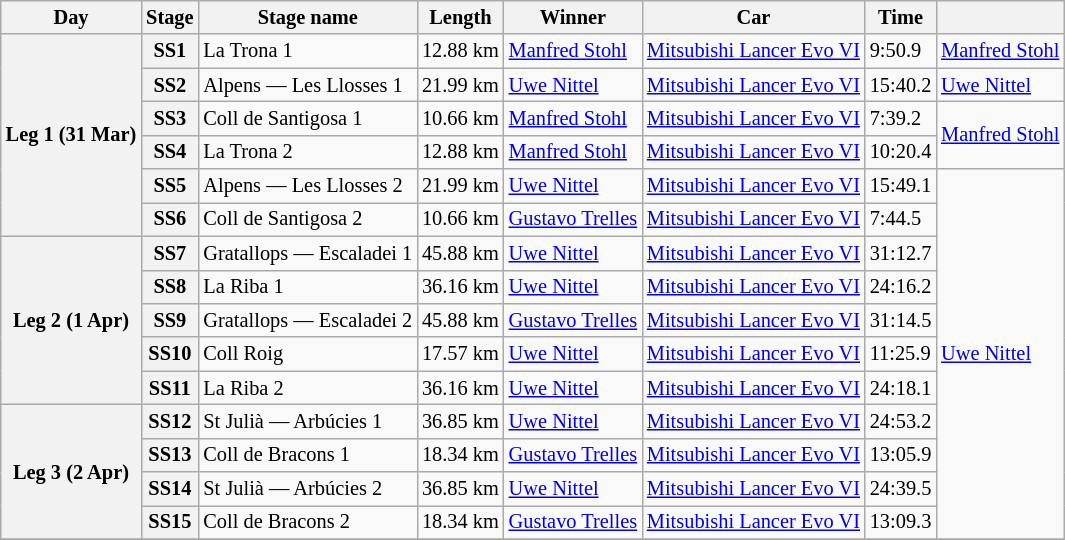<table class="wikitable" style="font-size: 85%;">
<tr>
<th>Day</th>
<th>Stage</th>
<th>Stage name</th>
<th>Length</th>
<th>Winner</th>
<th>Car</th>
<th>Time</th>
<th></th>
</tr>
<tr>
<th rowspan="6">Leg 1 (31 Mar)</th>
<th>SS1</th>
<td>La Trona 1</td>
<td align="center">12.88 km</td>
<td> <a href='#'>Manfred Stohl</a></td>
<td><a href='#'>Mitsubishi Lancer Evo VI</a></td>
<td>9:50.9</td>
<td rowspan="1"> <a href='#'>Manfred Stohl</a></td>
</tr>
<tr>
<th>SS2</th>
<td>Alpens — Les Llosses 1</td>
<td align="center">21.99 km</td>
<td> <a href='#'>Uwe Nittel</a></td>
<td><a href='#'>Mitsubishi Lancer Evo VI</a></td>
<td>15:40.2</td>
<td rowspan="1"> <a href='#'>Uwe Nittel</a></td>
</tr>
<tr>
<th>SS3</th>
<td>Coll de Santigosa 1</td>
<td align="center">10.66 km</td>
<td> <a href='#'>Manfred Stohl</a></td>
<td><a href='#'>Mitsubishi Lancer Evo VI</a></td>
<td>7:39.2</td>
<td rowspan="2"> <a href='#'>Manfred Stohl</a></td>
</tr>
<tr>
<th>SS4</th>
<td>La Trona 2</td>
<td align="center">12.88 km</td>
<td> <a href='#'>Manfred Stohl</a></td>
<td><a href='#'>Mitsubishi Lancer Evo VI</a></td>
<td>10:20.4</td>
</tr>
<tr>
<th>SS5</th>
<td>Alpens — Les Llosses 2</td>
<td align="center">21.99 km</td>
<td> <a href='#'>Uwe Nittel</a></td>
<td><a href='#'>Mitsubishi Lancer Evo VI</a></td>
<td>15:49.1</td>
<td rowspan="11"> <a href='#'>Uwe Nittel</a></td>
</tr>
<tr>
<th>SS6</th>
<td>Coll de Santigosa 2</td>
<td align="center">10.66 km</td>
<td> <a href='#'>Gustavo Trelles</a></td>
<td><a href='#'>Mitsubishi Lancer Evo VI</a></td>
<td>7:44.5</td>
</tr>
<tr>
<th rowspan="5">Leg 2 (1 Apr)</th>
<th>SS7</th>
<td>Gratallops — Escaladei 1</td>
<td align="center">45.88 km</td>
<td> <a href='#'>Uwe Nittel</a></td>
<td><a href='#'>Mitsubishi Lancer Evo VI</a></td>
<td>31:12.7</td>
</tr>
<tr>
<th>SS8</th>
<td>La Riba 1</td>
<td align="center">36.16 km</td>
<td> <a href='#'>Uwe Nittel</a></td>
<td><a href='#'>Mitsubishi Lancer Evo VI</a></td>
<td>24:16.2</td>
</tr>
<tr>
<th>SS9</th>
<td>Gratallops — Escaladei 2</td>
<td align="center">45.88 km</td>
<td> <a href='#'>Gustavo Trelles</a></td>
<td><a href='#'>Mitsubishi Lancer Evo VI</a></td>
<td>31:14.5</td>
</tr>
<tr>
<th>SS10</th>
<td>Coll Roig</td>
<td align="center">17.57 km</td>
<td> <a href='#'>Uwe Nittel</a></td>
<td><a href='#'>Mitsubishi Lancer Evo VI</a></td>
<td>11:25.9</td>
</tr>
<tr>
<th>SS11</th>
<td>La Riba 2</td>
<td align="center">36.16 km</td>
<td> <a href='#'>Uwe Nittel</a></td>
<td><a href='#'>Mitsubishi Lancer Evo VI</a></td>
<td>24:18.1</td>
</tr>
<tr>
<th rowspan="4">Leg 3 (2 Apr)</th>
<th>SS12</th>
<td>St Julià — Arbúcies 1</td>
<td align="center">36.85 km</td>
<td> <a href='#'>Uwe Nittel</a></td>
<td><a href='#'>Mitsubishi Lancer Evo VI</a></td>
<td>24:53.2</td>
</tr>
<tr>
<th>SS13</th>
<td>Coll de Bracons 1</td>
<td align="center">18.34 km</td>
<td> <a href='#'>Gustavo Trelles</a></td>
<td><a href='#'>Mitsubishi Lancer Evo VI</a></td>
<td>13:05.9</td>
</tr>
<tr>
<th>SS14</th>
<td>St Julià — Arbúcies 2</td>
<td align="center">36.85 km</td>
<td> <a href='#'>Uwe Nittel</a></td>
<td><a href='#'>Mitsubishi Lancer Evo VI</a></td>
<td>24:39.5</td>
</tr>
<tr>
<th>SS15</th>
<td>Coll de Bracons 2</td>
<td align="center">18.34 km</td>
<td> <a href='#'>Gustavo Trelles</a></td>
<td><a href='#'>Mitsubishi Lancer Evo VI</a></td>
<td>13:09.3</td>
</tr>
<tr>
</tr>
</table>
